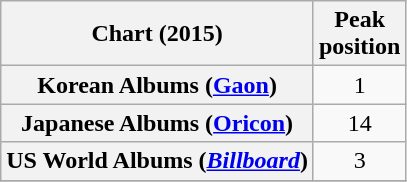<table class="wikitable plainrowheaders">
<tr>
<th scope="col">Chart (2015)</th>
<th scope="col">Peak<br>position</th>
</tr>
<tr>
<th scope="row">Korean Albums (<a href='#'>Gaon</a>)</th>
<td style="text-align:center">1</td>
</tr>
<tr>
<th scope="row">Japanese Albums (<a href='#'>Oricon</a>)</th>
<td style="text-align:center">14</td>
</tr>
<tr>
<th scope="row">US World Albums (<em><a href='#'>Billboard</a></em>)</th>
<td style="text-align:center">3</td>
</tr>
<tr>
</tr>
</table>
